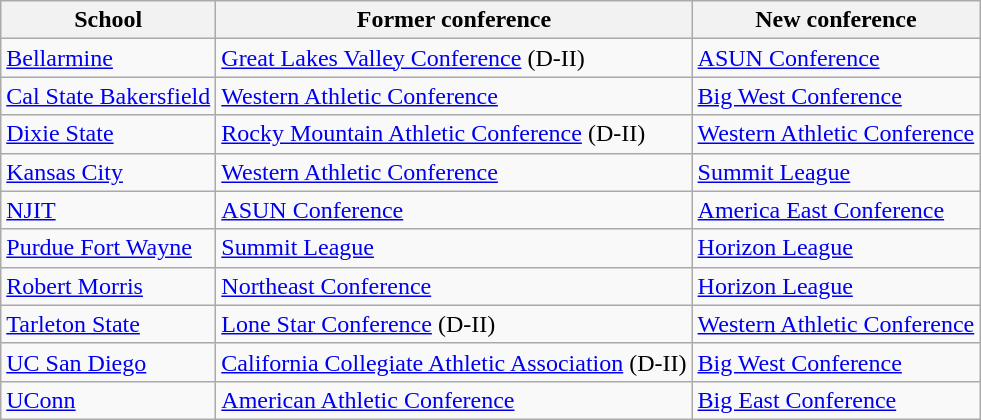<table class="wikitable source">
<tr>
<th>School</th>
<th>Former conference</th>
<th>New conference</th>
</tr>
<tr>
<td><a href='#'>Bellarmine</a></td>
<td><a href='#'>Great Lakes Valley Conference</a> (D-II)</td>
<td><a href='#'>ASUN Conference</a></td>
</tr>
<tr>
<td><a href='#'>Cal State Bakersfield</a></td>
<td><a href='#'>Western Athletic Conference</a></td>
<td><a href='#'>Big West Conference</a></td>
</tr>
<tr>
<td><a href='#'>Dixie State</a></td>
<td><a href='#'>Rocky Mountain Athletic Conference</a> (D-II)</td>
<td><a href='#'>Western Athletic Conference</a></td>
</tr>
<tr>
<td><a href='#'>Kansas City</a></td>
<td><a href='#'>Western Athletic Conference</a></td>
<td><a href='#'>Summit League</a></td>
</tr>
<tr>
<td><a href='#'>NJIT</a></td>
<td><a href='#'>ASUN Conference</a></td>
<td><a href='#'>America East Conference</a></td>
</tr>
<tr>
<td><a href='#'>Purdue Fort Wayne</a></td>
<td><a href='#'>Summit League</a></td>
<td><a href='#'>Horizon League</a></td>
</tr>
<tr>
<td><a href='#'>Robert Morris</a></td>
<td><a href='#'>Northeast Conference</a></td>
<td><a href='#'>Horizon League</a></td>
</tr>
<tr>
<td><a href='#'>Tarleton State</a></td>
<td><a href='#'>Lone Star Conference</a> (D-II)</td>
<td><a href='#'>Western Athletic Conference</a></td>
</tr>
<tr>
<td><a href='#'>UC San Diego</a></td>
<td><a href='#'>California Collegiate Athletic Association</a> (D-II)</td>
<td><a href='#'>Big West Conference</a></td>
</tr>
<tr>
<td><a href='#'>UConn</a></td>
<td><a href='#'>American Athletic Conference</a></td>
<td><a href='#'>Big East Conference</a></td>
</tr>
</table>
